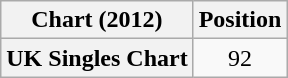<table class="wikitable plainrowheaders" style="text-align:center">
<tr>
<th scope="col">Chart (2012)</th>
<th scope="col">Position</th>
</tr>
<tr>
<th scope="row">UK Singles Chart</th>
<td>92</td>
</tr>
</table>
